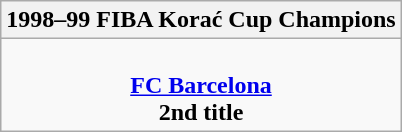<table class=wikitable style="text-align:center; margin:auto">
<tr>
<th>1998–99 FIBA Korać Cup Champions</th>
</tr>
<tr>
<td><br> <strong><a href='#'>FC Barcelona</a></strong> <br> <strong>2nd title</strong></td>
</tr>
</table>
